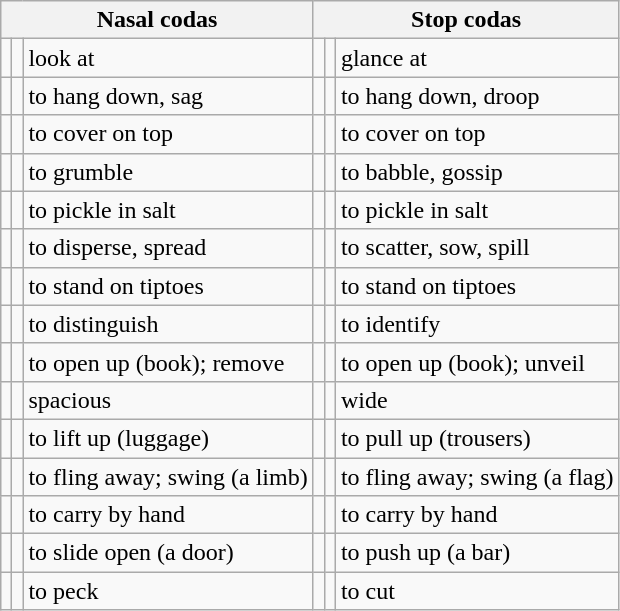<table class="wikitable col1center col4center">
<tr>
<th colspan=3>Nasal codas</th>
<th colspan=3>Stop codas</th>
</tr>
<tr>
<td></td>
<td></td>
<td>look at</td>
<td></td>
<td></td>
<td>glance at</td>
</tr>
<tr>
<td></td>
<td></td>
<td>to hang down, sag</td>
<td></td>
<td></td>
<td>to hang down, droop</td>
</tr>
<tr>
<td></td>
<td></td>
<td>to cover on top</td>
<td></td>
<td></td>
<td>to cover on top</td>
</tr>
<tr>
<td></td>
<td></td>
<td>to grumble</td>
<td></td>
<td></td>
<td>to babble, gossip</td>
</tr>
<tr>
<td></td>
<td></td>
<td>to pickle in salt</td>
<td></td>
<td></td>
<td>to pickle in salt</td>
</tr>
<tr>
<td></td>
<td></td>
<td>to disperse, spread</td>
<td></td>
<td></td>
<td>to scatter, sow, spill</td>
</tr>
<tr>
<td></td>
<td></td>
<td>to stand on tiptoes</td>
<td></td>
<td></td>
<td>to stand on tiptoes</td>
</tr>
<tr>
<td></td>
<td></td>
<td>to distinguish</td>
<td></td>
<td></td>
<td>to identify</td>
</tr>
<tr>
<td></td>
<td></td>
<td>to open up (book); remove</td>
<td></td>
<td></td>
<td>to open up (book); unveil</td>
</tr>
<tr>
<td></td>
<td></td>
<td>spacious</td>
<td></td>
<td></td>
<td>wide</td>
</tr>
<tr>
<td></td>
<td></td>
<td>to lift up (luggage)</td>
<td></td>
<td></td>
<td>to pull up (trousers)</td>
</tr>
<tr>
<td></td>
<td></td>
<td>to fling away; swing (a limb)</td>
<td></td>
<td></td>
<td>to fling away; swing (a flag)</td>
</tr>
<tr>
<td></td>
<td></td>
<td>to carry by hand</td>
<td></td>
<td></td>
<td>to carry by hand</td>
</tr>
<tr>
<td></td>
<td></td>
<td>to slide open (a door)</td>
<td></td>
<td></td>
<td>to push up (a bar)</td>
</tr>
<tr>
<td></td>
<td></td>
<td>to peck</td>
<td></td>
<td></td>
<td>to cut</td>
</tr>
</table>
